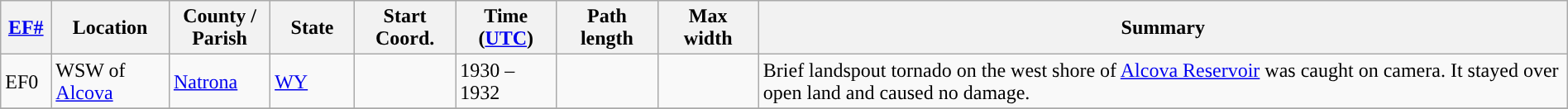<table class="wikitable sortable" style="width:100%;">
<tr>
<th scope="col" width="3%" align="center"><a href='#'>EF#</a></th>
<th scope="col" width="7%" align="center" class="unsortable">Location</th>
<th scope="col" width="6%" align="center" class="unsortable">County / Parish</th>
<th scope="col" width="5%" align="center">State</th>
<th scope="col" width="6%" align="center">Start Coord.</th>
<th scope="col" width="6%" align="center">Time (<a href='#'>UTC</a>)</th>
<th scope="col" width="6%" align="center">Path length</th>
<th scope="col" width="6%" align="center">Max width</th>
<th scope="col" width="48%" class="unsortable" align="center">Summary</th>
</tr>
<tr>
<td>EF0</td>
<td>WSW of <a href='#'>Alcova</a></td>
<td><a href='#'>Natrona</a></td>
<td><a href='#'>WY</a></td>
<td></td>
<td>1930 – 1932</td>
<td></td>
<td></td>
<td>Brief landspout tornado on the west shore of <a href='#'>Alcova Reservoir</a> was caught on camera. It stayed over open land and caused no damage.</td>
</tr>
<tr>
</tr>
</table>
